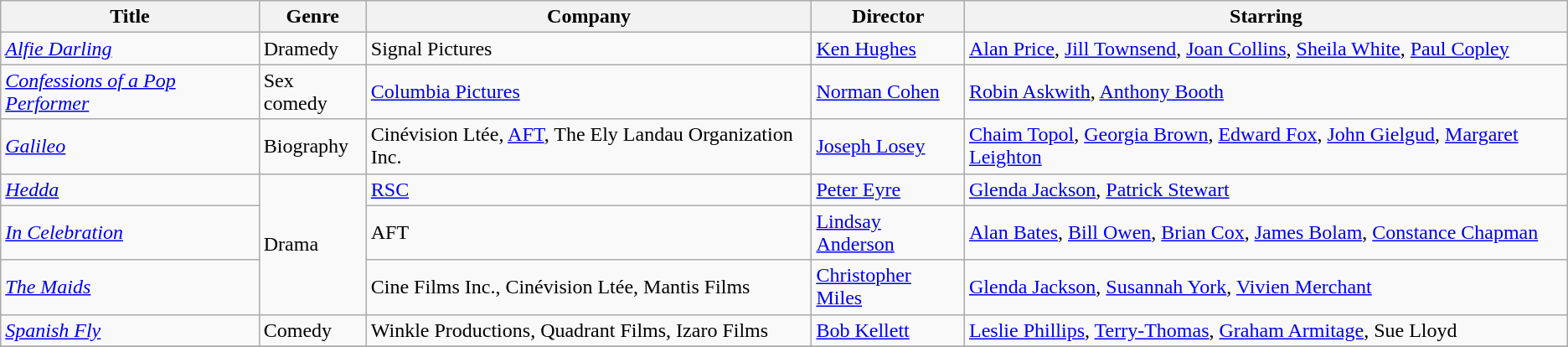<table class="wikitable unsortable">
<tr>
<th>Title</th>
<th>Genre</th>
<th>Company</th>
<th>Director</th>
<th>Starring</th>
</tr>
<tr>
<td><em><a href='#'>Alfie Darling</a></em></td>
<td>Dramedy</td>
<td>Signal Pictures</td>
<td><a href='#'>Ken Hughes</a></td>
<td><a href='#'>Alan Price</a>, <a href='#'>Jill Townsend</a>, <a href='#'>Joan Collins</a>, <a href='#'>Sheila White</a>, <a href='#'>Paul Copley</a></td>
</tr>
<tr>
<td><em><a href='#'>Confessions of a Pop Performer</a></em></td>
<td>Sex comedy</td>
<td><a href='#'>Columbia Pictures</a></td>
<td><a href='#'>Norman Cohen</a></td>
<td><a href='#'>Robin Askwith</a>, <a href='#'>Anthony Booth</a></td>
</tr>
<tr>
<td><em><a href='#'>Galileo</a></em></td>
<td>Biography</td>
<td>Cinévision Ltée, <a href='#'>AFT</a>, The Ely Landau Organization Inc.</td>
<td><a href='#'>Joseph Losey</a></td>
<td><a href='#'>Chaim Topol</a>, <a href='#'>Georgia Brown</a>, <a href='#'>Edward Fox</a>, <a href='#'>John Gielgud</a>, <a href='#'>Margaret Leighton</a></td>
</tr>
<tr>
<td><em><a href='#'>Hedda</a></em></td>
<td rowspan="3">Drama</td>
<td><a href='#'>RSC</a></td>
<td><a href='#'>Peter Eyre</a></td>
<td><a href='#'>Glenda Jackson</a>, <a href='#'>Patrick Stewart</a></td>
</tr>
<tr>
<td><em><a href='#'>In Celebration</a></em></td>
<td>AFT</td>
<td><a href='#'>Lindsay Anderson</a></td>
<td><a href='#'>Alan Bates</a>, <a href='#'>Bill Owen</a>, <a href='#'>Brian Cox</a>, <a href='#'>James Bolam</a>, <a href='#'>Constance Chapman</a></td>
</tr>
<tr>
<td><em><a href='#'>The Maids</a></em></td>
<td>Cine Films Inc., Cinévision Ltée, Mantis Films</td>
<td><a href='#'>Christopher Miles</a></td>
<td><a href='#'>Glenda Jackson</a>, <a href='#'>Susannah York</a>, <a href='#'>Vivien Merchant</a></td>
</tr>
<tr>
<td><em><a href='#'>Spanish Fly</a></em></td>
<td>Comedy</td>
<td>Winkle Productions, Quadrant Films, Izaro Films</td>
<td><a href='#'>Bob Kellett</a></td>
<td><a href='#'>Leslie Phillips</a>, <a href='#'>Terry-Thomas</a>, <a href='#'>Graham Armitage</a>, Sue Lloyd</td>
</tr>
<tr>
</tr>
</table>
